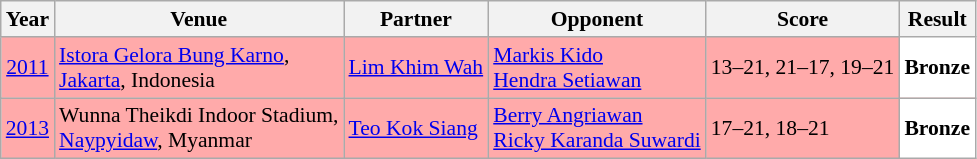<table class="sortable wikitable" style="font-size: 90%;">
<tr>
<th>Year</th>
<th>Venue</th>
<th>Partner</th>
<th>Opponent</th>
<th>Score</th>
<th>Result</th>
</tr>
<tr style="background:#FFAAAA">
<td align="center"><a href='#'>2011</a></td>
<td align="left"><a href='#'>Istora Gelora Bung Karno</a>,<br><a href='#'>Jakarta</a>, Indonesia</td>
<td align="left"> <a href='#'>Lim Khim Wah</a></td>
<td align="left"> <a href='#'>Markis Kido</a> <br>  <a href='#'>Hendra Setiawan</a></td>
<td align="left">13–21, 21–17, 19–21</td>
<td style="text-align:left; background:white"> <strong>Bronze</strong></td>
</tr>
<tr style="background:#FFAAAA">
<td align="center"><a href='#'>2013</a></td>
<td align="left">Wunna Theikdi Indoor Stadium,<br><a href='#'>Naypyidaw</a>, Myanmar</td>
<td align="left"> <a href='#'>Teo Kok Siang</a></td>
<td align="left"> <a href='#'>Berry Angriawan</a> <br>  <a href='#'>Ricky Karanda Suwardi</a></td>
<td align="left">17–21, 18–21</td>
<td style="text-align:left; background:white"> <strong>Bronze</strong></td>
</tr>
</table>
